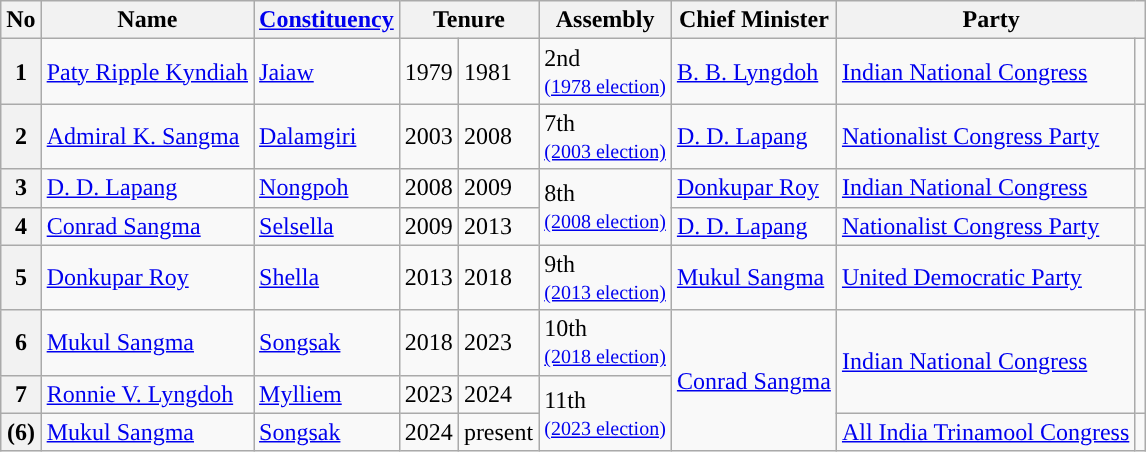<table class="wikitable sortable" text-align:center">
<tr>
<th>No</th>
<th>Name</th>
<th><a href='#'>Constituency</a></th>
<th colspan="2">Tenure</th>
<th>Assembly <br></th>
<th>Chief Minister</th>
<th colspan="2">Party</th>
</tr>
<tr>
<th>1</th>
<td><a href='#'>Paty Ripple Kyndiah</a></td>
<td><a href='#'>Jaiaw</a></td>
<td>1979</td>
<td>1981</td>
<td>2nd <br> <a href='#'><small>(1978 election)</small></a></td>
<td><a href='#'>B. B. Lyngdoh</a></td>
<td><a href='#'>Indian National Congress</a></td>
<td style="background-color: "></td>
</tr>
<tr>
<th>2</th>
<td><a href='#'>Admiral K. Sangma</a></td>
<td><a href='#'>Dalamgiri</a></td>
<td>2003</td>
<td>2008</td>
<td>7th <br> <a href='#'><small>(2003 election)</small></a></td>
<td><a href='#'>D. D. Lapang</a></td>
<td><a href='#'>Nationalist Congress Party</a></td>
<td style="background-color: "></td>
</tr>
<tr>
<th>3</th>
<td><a href='#'>D. D. Lapang</a></td>
<td><a href='#'>Nongpoh</a></td>
<td>2008</td>
<td>2009</td>
<td rowspan="3">8th <br><a href='#'><small>(2008 election)</small></a></td>
<td><a href='#'>Donkupar Roy</a></td>
<td><a href='#'>Indian National Congress</a></td>
<td style="background-color: "></td>
</tr>
<tr>
<th rowspan="2">4</th>
<td rowspan="2"><a href='#'>Conrad Sangma</a></td>
<td rowspan="2"><a href='#'>Selsella</a></td>
<td rowspan="2">2009</td>
<td rowspan="2">2013</td>
<td><a href='#'>D. D. Lapang</a></td>
<td rowspan="2"><a href='#'>Nationalist Congress Party</a></td>
<td rowspan=2 style="background-color: "></td>
</tr>
<tr>
<td rowspan="2"><a href='#'>Mukul Sangma</a></td>
</tr>
<tr>
<th>5</th>
<td><a href='#'>Donkupar Roy</a></td>
<td><a href='#'>Shella</a></td>
<td>2013</td>
<td>2018</td>
<td>9th <br><a href='#'><small>(2013 election)</small></a></td>
<td><a href='#'>United Democratic Party</a></td>
<td style="background-color: "></td>
</tr>
<tr>
<th>6</th>
<td><a href='#'>Mukul Sangma</a></td>
<td><a href='#'>Songsak</a></td>
<td>2018</td>
<td>2023</td>
<td>10th <br><a href='#'><small>(2018 election)</small></a></td>
<td rowspan=3><a href='#'>Conrad Sangma</a></td>
<td rowspan=2><a href='#'>Indian National Congress</a></td>
<td rowspan=2 style="background-color: "></td>
</tr>
<tr>
<th>7</th>
<td><a href='#'>Ronnie V. Lyngdoh</a></td>
<td><a href='#'>Mylliem</a></td>
<td>2023</td>
<td>2024</td>
<td rowspan=2>11th <br><a href='#'><small>(2023 election)</small></a></td>
</tr>
<tr>
<th>(6)</th>
<td><a href='#'>Mukul Sangma</a></td>
<td><a href='#'>Songsak</a></td>
<td>2024</td>
<td>present</td>
<td rowspan=2><a href='#'>All India Trinamool Congress</a></td>
<td rowspan=2 style="background-color: "></td>
</tr>
</table>
